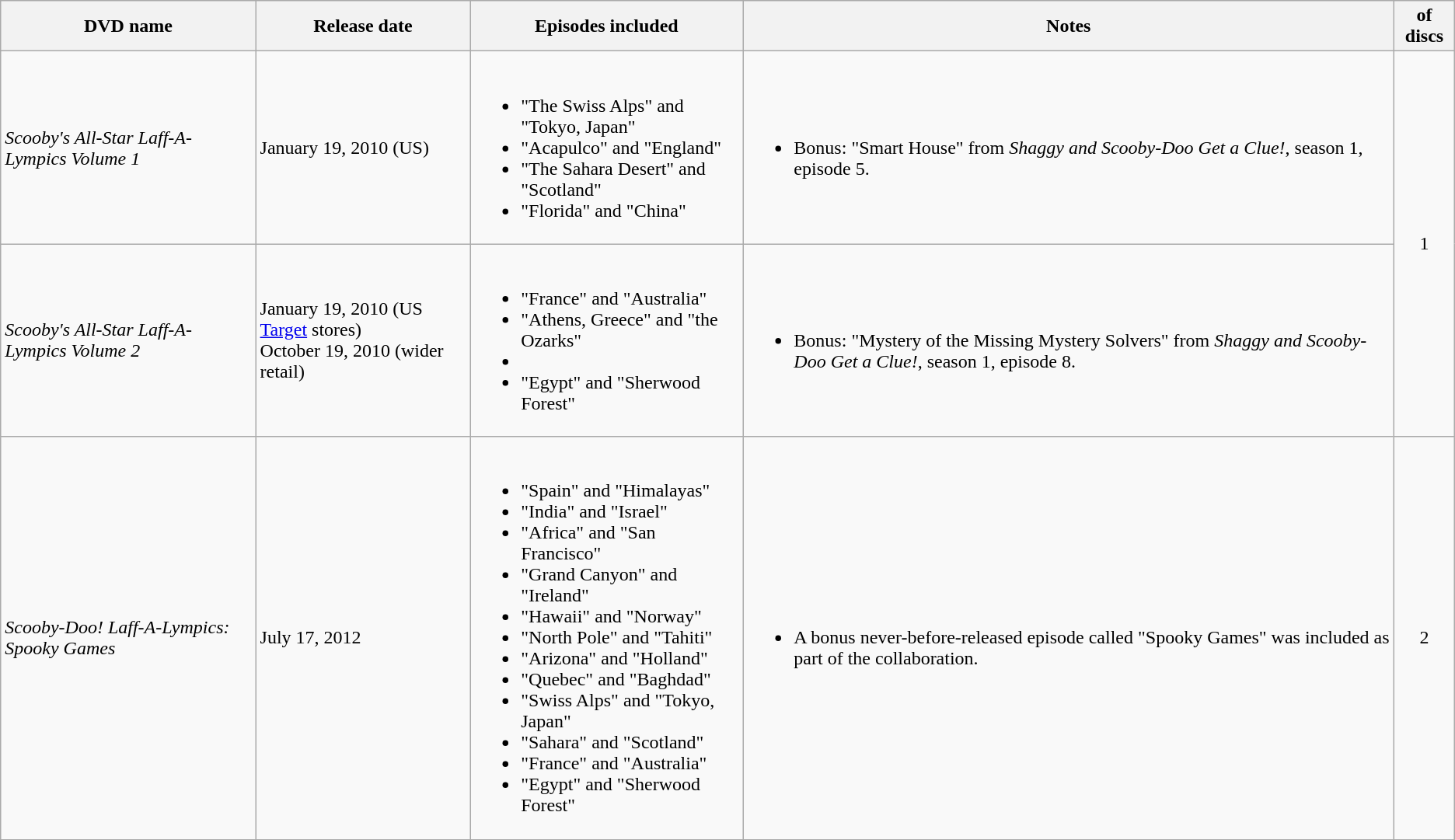<table class="wikitable">
<tr>
<th>DVD name</th>
<th>Release date</th>
<th>Episodes included</th>
<th>Notes</th>
<th> of discs</th>
</tr>
<tr>
<td><em>Scooby's All-Star Laff-A-Lympics Volume 1</em></td>
<td>January 19, 2010 (US)</td>
<td><br><ul><li>"The Swiss Alps" and "Tokyo, Japan"</li><li>"Acapulco" and "England"</li><li>"The Sahara Desert" and "Scotland"</li><li>"Florida" and "China"</li></ul></td>
<td><br><ul><li>Bonus: "Smart House" from <em>Shaggy and Scooby-Doo Get a Clue!</em>, season 1, episode 5.</li></ul></td>
<td rowspan="2" align="center">1</td>
</tr>
<tr>
<td><em>Scooby's All-Star Laff-A-Lympics Volume 2</em></td>
<td>January 19, 2010 (US <a href='#'>Target</a> stores)<br>October 19, 2010 (wider retail)</td>
<td><br><ul><li>"France" and "Australia"</li><li>"Athens, Greece" and "the Ozarks"</li><li></li><li>"Egypt" and "Sherwood Forest"</li></ul></td>
<td><br><ul><li>Bonus: "Mystery of the Missing Mystery Solvers" from <em>Shaggy and Scooby-Doo Get a Clue!</em>, season 1, episode 8.</li></ul></td>
</tr>
<tr>
<td><em>Scooby-Doo! Laff-A-Lympics: Spooky Games</em></td>
<td>July 17, 2012</td>
<td><br><ul><li>"Spain" and "Himalayas"</li><li>"India" and "Israel"</li><li>"Africa" and "San Francisco"</li><li>"Grand Canyon" and "Ireland"</li><li>"Hawaii" and "Norway"</li><li>"North Pole" and "Tahiti"</li><li>"Arizona" and "Holland"</li><li>"Quebec" and "Baghdad"</li><li>"Swiss Alps" and "Tokyo, Japan"</li><li>"Sahara" and "Scotland"</li><li>"France" and "Australia"</li><li>"Egypt" and "Sherwood Forest"</li></ul></td>
<td><br><ul><li>A bonus never-before-released episode called "Spooky Games" was included as part of the collaboration.</li></ul></td>
<td align="center">2</td>
</tr>
</table>
